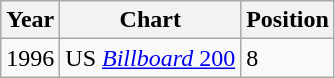<table class="wikitable floatright">
<tr>
<th>Year</th>
<th>Chart</th>
<th>Position</th>
</tr>
<tr>
<td>1996</td>
<td>US <a href='#'><em>Billboard</em> 200</a></td>
<td>8</td>
</tr>
</table>
